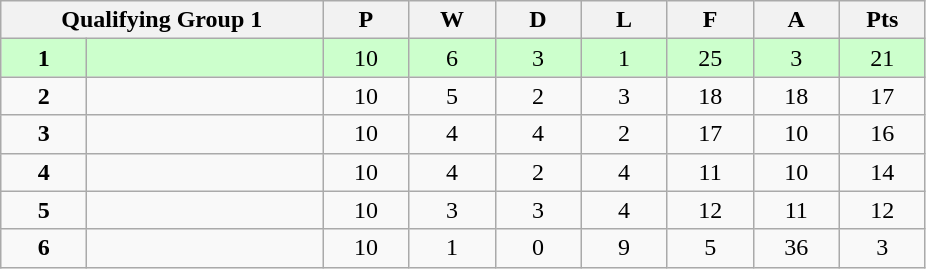<table class="wikitable">
<tr>
<th colspan="2">Qualifying Group 1</th>
<th rowspan="1" width="50">P</th>
<th rowspan="1" width="50">W</th>
<th colspan="1" width="50">D</th>
<th colspan="1" width="50">L</th>
<th colspan="1" width="50">F</th>
<th colspan="1" width="50">A</th>
<th colspan="1" width="50">Pts</th>
</tr>
<tr style="background:#ccffcc;" align=center>
<td width="50"><strong>1</strong></td>
<td align=left width="150"><strong></strong></td>
<td>10</td>
<td>6</td>
<td>3</td>
<td>1</td>
<td>25</td>
<td>3</td>
<td>21</td>
</tr>
<tr align=center>
<td><strong>2</strong></td>
<td align=left></td>
<td>10</td>
<td>5</td>
<td>2</td>
<td>3</td>
<td>18</td>
<td>18</td>
<td>17</td>
</tr>
<tr align=center>
<td><strong>3</strong></td>
<td align=left></td>
<td>10</td>
<td>4</td>
<td>4</td>
<td>2</td>
<td>17</td>
<td>10</td>
<td>16</td>
</tr>
<tr align=center>
<td><strong>4</strong></td>
<td align=left></td>
<td>10</td>
<td>4</td>
<td>2</td>
<td>4</td>
<td>11</td>
<td>10</td>
<td>14</td>
</tr>
<tr align=center>
<td><strong>5</strong></td>
<td align=left></td>
<td>10</td>
<td>3</td>
<td>3</td>
<td>4</td>
<td>12</td>
<td>11</td>
<td>12</td>
</tr>
<tr align=center>
<td><strong>6</strong></td>
<td align=left></td>
<td>10</td>
<td>1</td>
<td>0</td>
<td>9</td>
<td>5</td>
<td>36</td>
<td>3</td>
</tr>
</table>
